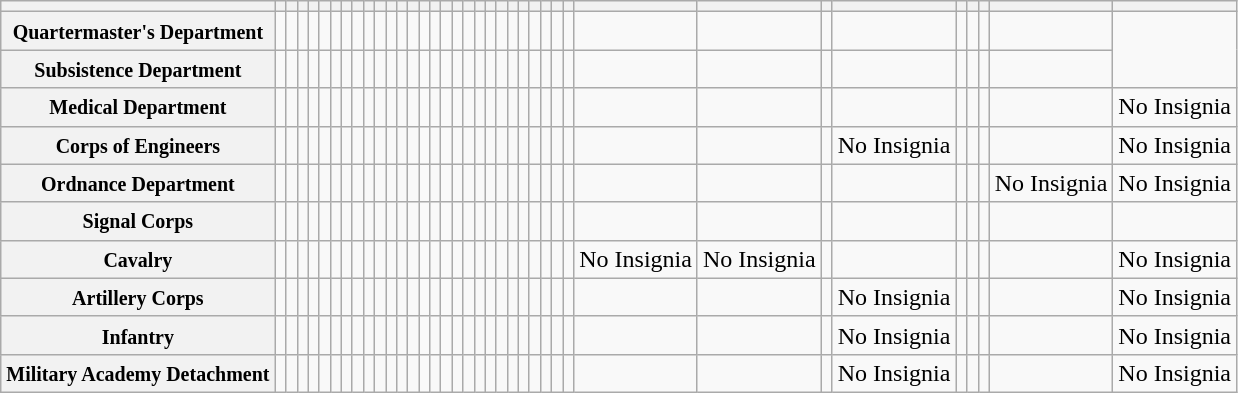<table Class="wikitable">
<tr style="text-align:center;">
<th></th>
<th><small></small></th>
<th><small></small></th>
<th><small></small></th>
<th><small></small></th>
<th><small></small></th>
<th><small></small></th>
<th><small></small></th>
<th><small></small></th>
<th><small></small></th>
<th><small></small></th>
<th><small></small></th>
<th><small></small></th>
<th><small></small></th>
<th><small></small></th>
<th><small></small></th>
<th><small></small></th>
<th><small></small></th>
<th><small></small></th>
<th><small></small></th>
<th><small></small></th>
<th><small></small></th>
<th><small></small></th>
<th><small></small></th>
<th><small></small></th>
<th><small></small></th>
<th><small></small></th>
<th><small></small></th>
<th><small></small></th>
<th><small></small></th>
<th><small></small></th>
<th><small></small></th>
<th><small></small></th>
<th><small></small></th>
<th><small></small></th>
<th><small></small></th>
<th><small></small></th>
</tr>
<tr>
<th><small>Quartermaster's Department</small></th>
<td></td>
<td></td>
<td></td>
<td></td>
<td></td>
<td></td>
<td></td>
<td></td>
<td></td>
<td></td>
<td></td>
<td></td>
<td></td>
<td></td>
<td></td>
<td></td>
<td></td>
<td></td>
<td></td>
<td></td>
<td></td>
<td></td>
<td></td>
<td></td>
<td></td>
<td></td>
<td></td>
<td></td>
<td></td>
<td></td>
<td></td>
<td></td>
<td></td>
<td></td>
<td></td>
</tr>
<tr>
<th><small>Subsistence Department</small></th>
<td></td>
<td></td>
<td></td>
<td></td>
<td></td>
<td></td>
<td></td>
<td></td>
<td></td>
<td></td>
<td></td>
<td></td>
<td></td>
<td></td>
<td></td>
<td></td>
<td></td>
<td></td>
<td></td>
<td></td>
<td></td>
<td></td>
<td></td>
<td></td>
<td></td>
<td></td>
<td></td>
<td></td>
<td></td>
<td></td>
<td></td>
<td></td>
<td></td>
<td></td>
<td></td>
</tr>
<tr>
<th><small>Medical Department</small></th>
<td></td>
<td></td>
<td></td>
<td></td>
<td></td>
<td></td>
<td></td>
<td></td>
<td></td>
<td></td>
<td></td>
<td></td>
<td></td>
<td></td>
<td></td>
<td></td>
<td></td>
<td></td>
<td></td>
<td></td>
<td></td>
<td></td>
<td></td>
<td></td>
<td></td>
<td></td>
<td></td>
<td></td>
<td></td>
<td></td>
<td></td>
<td></td>
<td></td>
<td></td>
<td></td>
<td>No Insignia</td>
</tr>
<tr>
<th><small>Corps of Engineers</small></th>
<td></td>
<td></td>
<td></td>
<td></td>
<td></td>
<td></td>
<td></td>
<td></td>
<td></td>
<td></td>
<td></td>
<td></td>
<td></td>
<td></td>
<td></td>
<td></td>
<td></td>
<td></td>
<td></td>
<td></td>
<td></td>
<td></td>
<td></td>
<td></td>
<td></td>
<td></td>
<td></td>
<td></td>
<td></td>
<td></td>
<td>No Insignia</td>
<td></td>
<td></td>
<td></td>
<td></td>
<td>No Insignia</td>
</tr>
<tr>
<th><small>Ordnance Department</small></th>
<td></td>
<td></td>
<td></td>
<td></td>
<td></td>
<td></td>
<td></td>
<td></td>
<td></td>
<td></td>
<td></td>
<td></td>
<td></td>
<td></td>
<td></td>
<td></td>
<td></td>
<td></td>
<td></td>
<td></td>
<td></td>
<td></td>
<td></td>
<td></td>
<td></td>
<td></td>
<td></td>
<td></td>
<td></td>
<td></td>
<td></td>
<td></td>
<td></td>
<td></td>
<td>No Insignia</td>
<td>No Insignia</td>
</tr>
<tr>
<th><small>Signal Corps</small></th>
<td></td>
<td></td>
<td></td>
<td></td>
<td></td>
<td></td>
<td></td>
<td></td>
<td></td>
<td></td>
<td></td>
<td></td>
<td></td>
<td></td>
<td></td>
<td></td>
<td></td>
<td></td>
<td></td>
<td></td>
<td></td>
<td></td>
<td></td>
<td></td>
<td></td>
<td></td>
<td></td>
<td></td>
<td></td>
<td></td>
<td></td>
<td></td>
<td></td>
<td></td>
<td></td>
<td></td>
</tr>
<tr>
<th><small>Cavalry</small></th>
<td></td>
<td></td>
<td></td>
<td></td>
<td></td>
<td></td>
<td></td>
<td></td>
<td></td>
<td></td>
<td></td>
<td></td>
<td></td>
<td></td>
<td></td>
<td></td>
<td></td>
<td></td>
<td></td>
<td></td>
<td></td>
<td></td>
<td></td>
<td></td>
<td></td>
<td></td>
<td></td>
<td>No Insignia</td>
<td>No Insignia</td>
<td></td>
<td></td>
<td></td>
<td></td>
<td></td>
<td></td>
<td>No Insignia</td>
</tr>
<tr>
<th><small>Artillery Corps</small></th>
<td></td>
<td></td>
<td></td>
<td></td>
<td></td>
<td></td>
<td></td>
<td></td>
<td></td>
<td></td>
<td></td>
<td></td>
<td></td>
<td></td>
<td></td>
<td></td>
<td></td>
<td></td>
<td></td>
<td></td>
<td></td>
<td></td>
<td></td>
<td></td>
<td></td>
<td></td>
<td></td>
<td></td>
<td></td>
<td></td>
<td>No Insignia</td>
<td></td>
<td></td>
<td></td>
<td></td>
<td>No Insignia</td>
</tr>
<tr>
<th><small>Infantry</small></th>
<td></td>
<td></td>
<td></td>
<td></td>
<td></td>
<td></td>
<td></td>
<td></td>
<td></td>
<td></td>
<td></td>
<td></td>
<td></td>
<td></td>
<td></td>
<td></td>
<td></td>
<td></td>
<td></td>
<td></td>
<td></td>
<td></td>
<td></td>
<td></td>
<td></td>
<td></td>
<td></td>
<td></td>
<td></td>
<td></td>
<td>No Insignia</td>
<td></td>
<td></td>
<td></td>
<td></td>
<td>No Insignia</td>
</tr>
<tr>
<th><small>Military Academy Detachment</small></th>
<td></td>
<td></td>
<td></td>
<td></td>
<td></td>
<td></td>
<td></td>
<td></td>
<td></td>
<td></td>
<td></td>
<td></td>
<td></td>
<td></td>
<td></td>
<td></td>
<td></td>
<td></td>
<td></td>
<td></td>
<td></td>
<td></td>
<td></td>
<td></td>
<td></td>
<td></td>
<td></td>
<td></td>
<td></td>
<td></td>
<td>No Insignia</td>
<td></td>
<td></td>
<td></td>
<td></td>
<td>No Insignia</td>
</tr>
</table>
